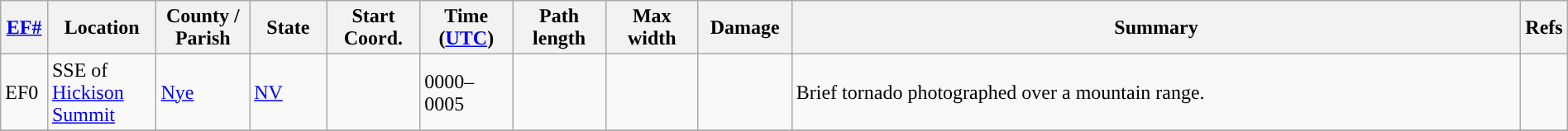<table class="wikitable sortable" style="width:100%;">
<tr>
<th scope="col" width="3%" align="center"><a href='#'>EF#</a></th>
<th scope="col" width="7%" align="center" class="unsortable">Location</th>
<th scope="col" width="6%" align="center" class="unsortable">County / Parish</th>
<th scope="col" width="5%" align="center">State</th>
<th scope="col" width="6%" align="center">Start Coord.</th>
<th scope="col" width="6%" align="center">Time (<a href='#'>UTC</a>)</th>
<th scope="col" width="6%" align="center">Path length</th>
<th scope="col" width="6%" align="center">Max width</th>
<th scope="col" width="6%" align="center">Damage</th>
<th scope="col" width="48%" class="unsortable" align="center">Summary</th>
<th scope="col" width="48%" class="unsortable" align="center">Refs</th>
</tr>
<tr>
<td>EF0</td>
<td>SSE of <a href='#'>Hickison Summit</a></td>
<td><a href='#'>Nye</a></td>
<td><a href='#'>NV</a></td>
<td></td>
<td>0000–0005</td>
<td></td>
<td></td>
<td></td>
<td>Brief tornado photographed over a mountain range.</td>
<td></td>
</tr>
<tr>
</tr>
</table>
